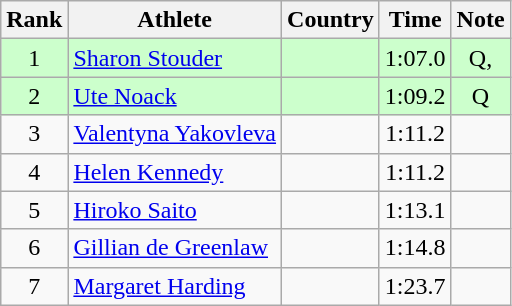<table class="wikitable sortable" style="text-align:center">
<tr>
<th>Rank</th>
<th>Athlete</th>
<th>Country</th>
<th>Time</th>
<th>Note</th>
</tr>
<tr bgcolor=#CCFFCC>
<td>1</td>
<td align=left><a href='#'>Sharon Stouder</a></td>
<td align=left></td>
<td>1:07.0</td>
<td>Q, </td>
</tr>
<tr bgcolor=#CCFFCC>
<td>2</td>
<td align=left><a href='#'>Ute Noack</a></td>
<td align=left></td>
<td>1:09.2</td>
<td>Q</td>
</tr>
<tr>
<td>3</td>
<td align=left><a href='#'>Valentyna Yakovleva</a></td>
<td align=left></td>
<td>1:11.2</td>
<td></td>
</tr>
<tr>
<td>4</td>
<td align=left><a href='#'>Helen Kennedy</a></td>
<td align=left></td>
<td>1:11.2</td>
<td></td>
</tr>
<tr>
<td>5</td>
<td align=left><a href='#'>Hiroko Saito</a></td>
<td align=left></td>
<td>1:13.1</td>
<td></td>
</tr>
<tr>
<td>6</td>
<td align=left><a href='#'>Gillian de Greenlaw</a></td>
<td align=left></td>
<td>1:14.8</td>
<td></td>
</tr>
<tr>
<td>7</td>
<td align=left><a href='#'>Margaret Harding</a></td>
<td align=left></td>
<td>1:23.7</td>
<td></td>
</tr>
</table>
